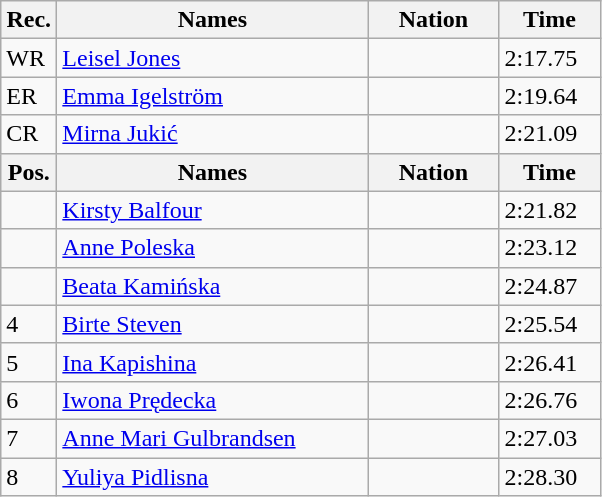<table class=wikitable>
<tr>
<th width="30">Rec.</th>
<th width="200">Names</th>
<th width="80">Nation</th>
<th width="60">Time</th>
</tr>
<tr>
<td>WR</td>
<td><a href='#'>Leisel Jones</a></td>
<td></td>
<td>2:17.75</td>
</tr>
<tr>
<td>ER</td>
<td><a href='#'>Emma Igelström</a></td>
<td></td>
<td>2:19.64</td>
</tr>
<tr>
<td>CR</td>
<td><a href='#'>Mirna Jukić</a></td>
<td></td>
<td>2:21.09</td>
</tr>
<tr>
<th>Pos.</th>
<th>Names</th>
<th>Nation</th>
<th>Time</th>
</tr>
<tr>
<td></td>
<td><a href='#'>Kirsty Balfour</a></td>
<td></td>
<td>2:21.82</td>
</tr>
<tr>
<td></td>
<td><a href='#'>Anne Poleska</a></td>
<td></td>
<td>2:23.12</td>
</tr>
<tr>
<td></td>
<td><a href='#'>Beata Kamińska</a></td>
<td></td>
<td>2:24.87</td>
</tr>
<tr>
<td>4</td>
<td><a href='#'>Birte Steven</a></td>
<td></td>
<td>2:25.54</td>
</tr>
<tr>
<td>5</td>
<td><a href='#'>Ina Kapishina</a></td>
<td></td>
<td>2:26.41</td>
</tr>
<tr>
<td>6</td>
<td><a href='#'>Iwona Prędecka</a></td>
<td></td>
<td>2:26.76</td>
</tr>
<tr>
<td>7</td>
<td><a href='#'>Anne Mari Gulbrandsen</a></td>
<td></td>
<td>2:27.03</td>
</tr>
<tr>
<td>8</td>
<td><a href='#'>Yuliya Pidlisna</a></td>
<td></td>
<td>2:28.30</td>
</tr>
</table>
